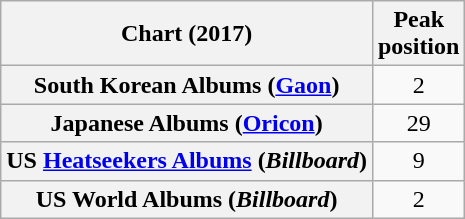<table class="wikitable plainrowheaders sortable" style="text-align:center;" border="1">
<tr>
<th scope="col">Chart (2017)</th>
<th scope="col">Peak<br>position</th>
</tr>
<tr>
<th scope="row">South Korean Albums (<a href='#'>Gaon</a>)</th>
<td>2</td>
</tr>
<tr>
<th scope="row">Japanese Albums (<a href='#'>Oricon</a>)</th>
<td>29</td>
</tr>
<tr>
<th scope="row">US <a href='#'>Heatseekers Albums</a> (<em>Billboard</em>)</th>
<td>9</td>
</tr>
<tr>
<th scope="row">US World Albums (<em>Billboard</em>)</th>
<td>2</td>
</tr>
</table>
